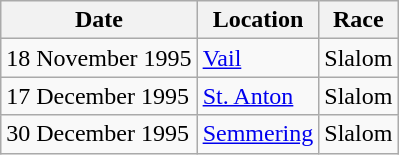<table class="wikitable">
<tr>
<th><strong>Date</strong></th>
<th><strong>Location</strong></th>
<th><strong>Race</strong></th>
</tr>
<tr>
<td>18 November 1995</td>
<td> <a href='#'>Vail</a></td>
<td>Slalom</td>
</tr>
<tr>
<td>17 December 1995</td>
<td> <a href='#'>St. Anton</a></td>
<td>Slalom</td>
</tr>
<tr>
<td>30 December 1995</td>
<td> <a href='#'>Semmering</a></td>
<td>Slalom</td>
</tr>
</table>
